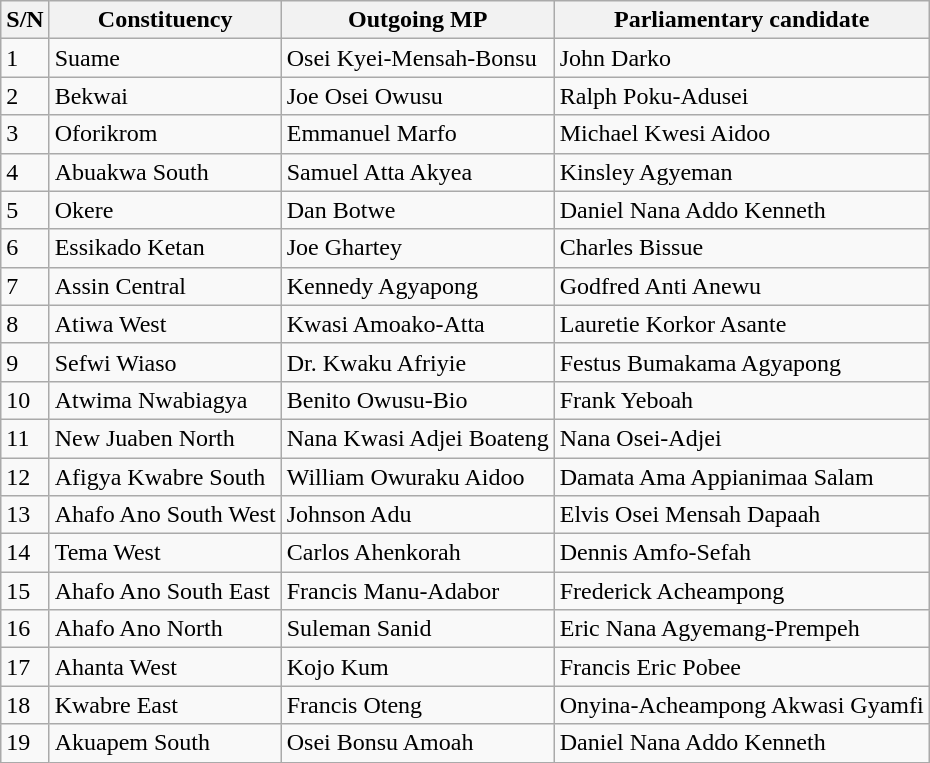<table class="wikitable">
<tr>
<th><strong>S/N</strong></th>
<th><strong>Constituency</strong></th>
<th><strong>Outgoing MP</strong></th>
<th><strong>Parliamentary candidate</strong></th>
</tr>
<tr>
<td>1</td>
<td>Suame</td>
<td>Osei Kyei-Mensah-Bonsu</td>
<td>John Darko</td>
</tr>
<tr>
<td>2</td>
<td>Bekwai</td>
<td>Joe Osei Owusu</td>
<td>Ralph Poku-Adusei</td>
</tr>
<tr>
<td>3</td>
<td>Oforikrom</td>
<td>Emmanuel Marfo</td>
<td>Michael Kwesi Aidoo</td>
</tr>
<tr>
<td>4</td>
<td>Abuakwa South</td>
<td>Samuel Atta Akyea</td>
<td>Kinsley Agyeman</td>
</tr>
<tr>
<td>5</td>
<td>Okere</td>
<td>Dan Botwe</td>
<td>Daniel Nana Addo Kenneth</td>
</tr>
<tr>
<td>6</td>
<td>Essikado Ketan</td>
<td>Joe Ghartey</td>
<td>Charles Bissue</td>
</tr>
<tr>
<td>7</td>
<td>Assin Central</td>
<td>Kennedy Agyapong</td>
<td>Godfred Anti Anewu</td>
</tr>
<tr>
<td>8</td>
<td>Atiwa West</td>
<td>Kwasi Amoako-Atta</td>
<td>Lauretie Korkor Asante</td>
</tr>
<tr>
<td>9</td>
<td>Sefwi Wiaso</td>
<td>Dr. Kwaku Afriyie</td>
<td>Festus Bumakama Agyapong</td>
</tr>
<tr>
<td>10</td>
<td>Atwima Nwabiagya</td>
<td>Benito Owusu-Bio</td>
<td>Frank Yeboah</td>
</tr>
<tr>
<td>11</td>
<td>New Juaben North</td>
<td>Nana Kwasi Adjei Boateng</td>
<td>Nana Osei-Adjei</td>
</tr>
<tr>
<td>12</td>
<td>Afigya Kwabre South</td>
<td>William Owuraku Aidoo</td>
<td>Damata Ama Appianimaa Salam</td>
</tr>
<tr>
<td>13</td>
<td>Ahafo Ano South West</td>
<td>Johnson Adu</td>
<td>Elvis Osei Mensah Dapaah</td>
</tr>
<tr>
<td>14</td>
<td>Tema West</td>
<td>Carlos Ahenkorah</td>
<td>Dennis Amfo-Sefah</td>
</tr>
<tr>
<td>15</td>
<td>Ahafo Ano South East</td>
<td>Francis Manu-Adabor</td>
<td>Frederick Acheampong</td>
</tr>
<tr>
<td>16</td>
<td>Ahafo Ano North</td>
<td>Suleman Sanid</td>
<td>Eric Nana Agyemang-Prempeh</td>
</tr>
<tr>
<td>17</td>
<td>Ahanta West</td>
<td>Kojo Kum</td>
<td>Francis Eric Pobee</td>
</tr>
<tr>
<td>18</td>
<td>Kwabre East</td>
<td>Francis Oteng</td>
<td>Onyina-Acheampong Akwasi Gyamfi</td>
</tr>
<tr>
<td>19</td>
<td>Akuapem South</td>
<td>Osei Bonsu Amoah</td>
<td>Daniel Nana Addo Kenneth</td>
</tr>
</table>
